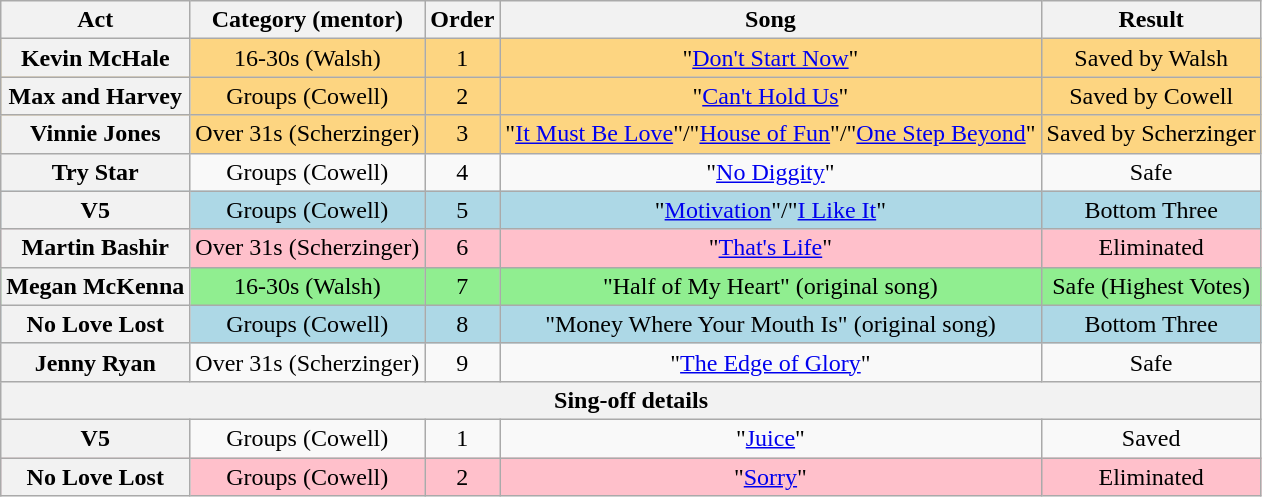<table class="wikitable plainrowheaders" style="text-align:center;">
<tr>
<th scope="col">Act</th>
<th scope="col">Category (mentor)</th>
<th scope="col">Order</th>
<th scope="col">Song</th>
<th scope="col">Result</th>
</tr>
<tr style="background:#fdd581;">
<th scope="row">Kevin McHale</th>
<td>16-30s (Walsh)</td>
<td>1</td>
<td>"<a href='#'>Don't Start Now</a>"</td>
<td>Saved by Walsh</td>
</tr>
<tr style="background:#fdd581;">
<th scope="row">Max and Harvey</th>
<td>Groups (Cowell)</td>
<td>2</td>
<td>"<a href='#'>Can't Hold Us</a>"</td>
<td>Saved by Cowell</td>
</tr>
<tr style="background:#fdd581;">
<th scope="row">Vinnie Jones</th>
<td>Over 31s (Scherzinger)</td>
<td>3</td>
<td>"<a href='#'>It Must Be Love</a>"/"<a href='#'>House of Fun</a>"/"<a href='#'>One Step Beyond</a>"</td>
<td>Saved by Scherzinger</td>
</tr>
<tr>
<th scope="row">Try Star</th>
<td>Groups (Cowell)</td>
<td>4</td>
<td>"<a href='#'>No Diggity</a>"</td>
<td>Safe</td>
</tr>
<tr style="background:lightblue;">
<th scope="row">V5</th>
<td>Groups (Cowell)</td>
<td>5</td>
<td>"<a href='#'>Motivation</a>"/"<a href='#'>I Like It</a>"</td>
<td>Bottom Three</td>
</tr>
<tr style="background:pink;">
<th scope="row">Martin Bashir</th>
<td>Over 31s (Scherzinger)</td>
<td>6</td>
<td>"<a href='#'>That's Life</a>"</td>
<td>Eliminated</td>
</tr>
<tr style="background:lightgreen;">
<th scope="row">Megan McKenna</th>
<td>16-30s (Walsh)</td>
<td>7</td>
<td>"Half of My Heart" (original song)</td>
<td>Safe (Highest Votes)</td>
</tr>
<tr style="background:lightblue;">
<th scope="row">No Love Lost</th>
<td>Groups (Cowell)</td>
<td>8</td>
<td>"Money Where Your Mouth Is" (original song)</td>
<td>Bottom Three</td>
</tr>
<tr>
<th scope="row">Jenny Ryan</th>
<td>Over 31s (Scherzinger)</td>
<td>9</td>
<td>"<a href='#'>The Edge of Glory</a>"</td>
<td>Safe</td>
</tr>
<tr>
<th colspan="5">Sing-off details</th>
</tr>
<tr>
<th scope="row">V5</th>
<td>Groups (Cowell)</td>
<td>1</td>
<td>"<a href='#'>Juice</a>"</td>
<td>Saved</td>
</tr>
<tr style="background:pink;">
<th scope="row">No Love Lost</th>
<td>Groups (Cowell)</td>
<td>2</td>
<td>"<a href='#'>Sorry</a>"</td>
<td>Eliminated</td>
</tr>
</table>
